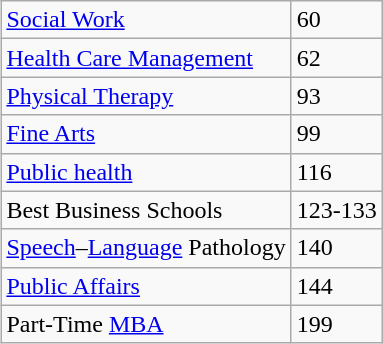<table class="wikitable sortable" style="float:right" "text-align:center">
<tr>
<td><a href='#'>Social Work</a></td>
<td>60</td>
</tr>
<tr>
<td><a href='#'>Health Care Management</a></td>
<td>62</td>
</tr>
<tr>
<td><a href='#'>Physical Therapy</a></td>
<td>93</td>
</tr>
<tr>
<td><a href='#'>Fine Arts</a></td>
<td>99</td>
</tr>
<tr>
<td><a href='#'>Public health</a></td>
<td>116</td>
</tr>
<tr>
<td>Best Business Schools</td>
<td>123-133</td>
</tr>
<tr>
<td><a href='#'>Speech</a>–<a href='#'>Language</a> Pathology</td>
<td>140</td>
</tr>
<tr>
<td><a href='#'>Public Affairs</a></td>
<td>144</td>
</tr>
<tr>
<td>Part-Time <a href='#'>MBA</a></td>
<td>199</td>
</tr>
</table>
